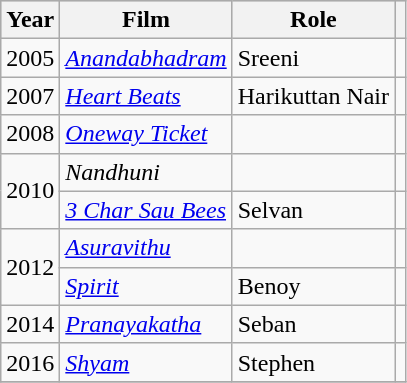<table class="wikitable">
<tr style="background:#CCC; text-align:center;">
<th>Year</th>
<th>Film</th>
<th>Role</th>
<th class="unsortable"></th>
</tr>
<tr>
<td rowspan= 1>2005</td>
<td><em><a href='#'>Anandabhadram</a></em></td>
<td>Sreeni</td>
<td></td>
</tr>
<tr>
<td rowspan= 1>2007</td>
<td><em><a href='#'>Heart Beats</a></em></td>
<td>Harikuttan Nair</td>
<td></td>
</tr>
<tr>
<td rowspan= 1>2008</td>
<td><em><a href='#'>Oneway Ticket</a></em></td>
<td></td>
<td></td>
</tr>
<tr>
<td rowspan= 2>2010</td>
<td><em>Nandhuni</em></td>
<td></td>
<td></td>
</tr>
<tr>
<td><em><a href='#'>3 Char Sau Bees</a></em></td>
<td>Selvan</td>
<td></td>
</tr>
<tr>
<td rowspan= 2>2012</td>
<td><em><a href='#'>Asuravithu</a></em></td>
<td></td>
<td></td>
</tr>
<tr>
<td><em><a href='#'>Spirit</a></em></td>
<td>Benoy</td>
<td></td>
</tr>
<tr>
<td rowspan= 1>2014</td>
<td><em><a href='#'>Pranayakatha</a></em></td>
<td>Seban</td>
<td></td>
</tr>
<tr>
<td rowspan= 1>2016</td>
<td><em><a href='#'>Shyam</a></em></td>
<td>Stephen</td>
<td></td>
</tr>
<tr>
</tr>
</table>
